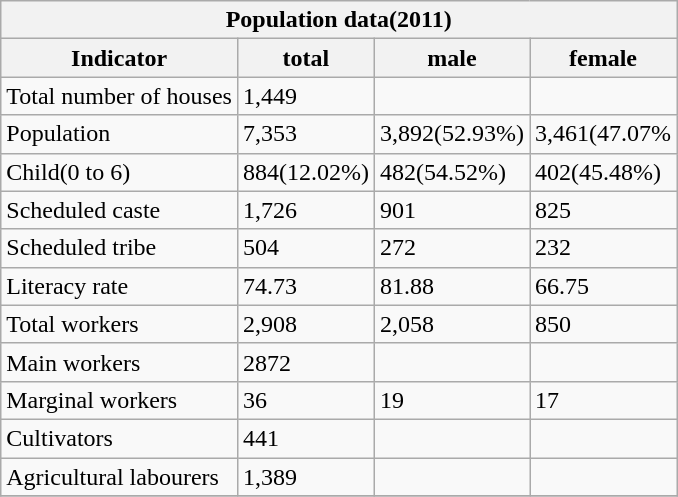<table class="wikitable">
<tr>
<th colspan="4">Population data(2011)</th>
</tr>
<tr>
<th>Indicator</th>
<th>total</th>
<th>male</th>
<th>female</th>
</tr>
<tr>
<td>Total number of houses</td>
<td>1,449</td>
<td></td>
<td></td>
</tr>
<tr>
<td>Population</td>
<td>7,353</td>
<td>3,892(52.93%)</td>
<td>3,461(47.07%</td>
</tr>
<tr>
<td>Child(0 to 6)</td>
<td>884(12.02%)</td>
<td>482(54.52%)</td>
<td>402(45.48%)</td>
</tr>
<tr>
<td>Scheduled caste</td>
<td>1,726</td>
<td>901</td>
<td>825</td>
</tr>
<tr>
<td>Scheduled tribe</td>
<td>504</td>
<td>272</td>
<td>232</td>
</tr>
<tr>
<td>Literacy rate</td>
<td>74.73</td>
<td>81.88</td>
<td>66.75</td>
</tr>
<tr>
<td>Total workers</td>
<td>2,908</td>
<td>2,058</td>
<td>850</td>
</tr>
<tr>
<td>Main workers</td>
<td>2872</td>
<td></td>
<td></td>
</tr>
<tr>
<td>Marginal workers</td>
<td>36</td>
<td>19</td>
<td>17</td>
</tr>
<tr>
<td>Cultivators</td>
<td>441</td>
<td></td>
<td></td>
</tr>
<tr>
<td>Agricultural labourers</td>
<td>1,389</td>
<td></td>
<td></td>
</tr>
<tr>
</tr>
</table>
